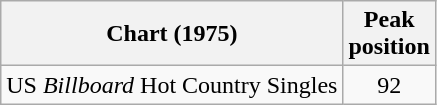<table class="wikitable sortable">
<tr>
<th>Chart (1975)</th>
<th>Peak<br>position</th>
</tr>
<tr>
<td>US <em>Billboard</em> Hot Country Singles</td>
<td align="center">92</td>
</tr>
</table>
